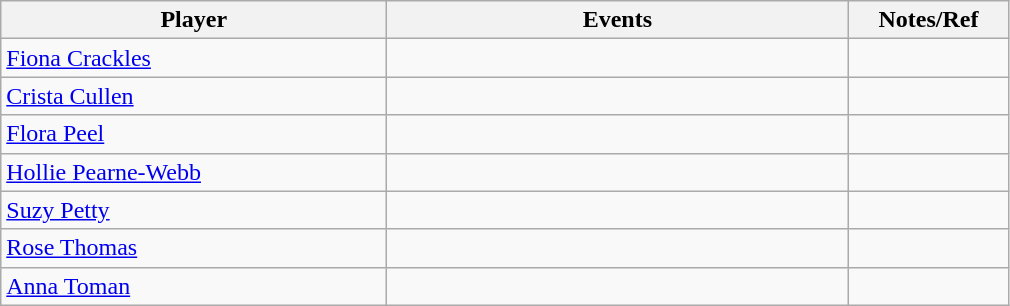<table class="wikitable">
<tr>
<th width=250>Player</th>
<th width=300>Events</th>
<th width=100>Notes/Ref</th>
</tr>
<tr>
<td> <a href='#'>Fiona Crackles</a></td>
<td></td>
<td></td>
</tr>
<tr>
<td> <a href='#'>Crista Cullen</a></td>
<td></td>
<td></td>
</tr>
<tr>
<td> <a href='#'>Flora Peel</a></td>
<td></td>
<td></td>
</tr>
<tr>
<td> <a href='#'>Hollie Pearne-Webb</a></td>
<td></td>
<td></td>
</tr>
<tr>
<td> <a href='#'>Suzy Petty</a></td>
<td></td>
<td></td>
</tr>
<tr>
<td> <a href='#'>Rose Thomas</a></td>
<td></td>
<td></td>
</tr>
<tr>
<td> <a href='#'>Anna Toman</a></td>
<td></td>
<td></td>
</tr>
</table>
